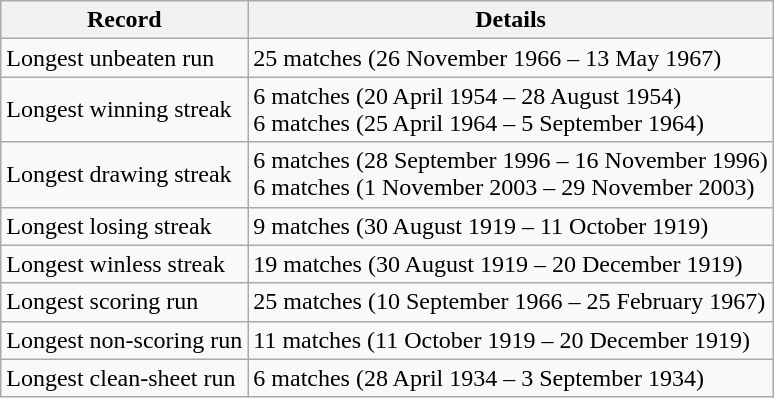<table class="wikitable">
<tr>
<th>Record</th>
<th>Details</th>
</tr>
<tr>
<td>Longest unbeaten run</td>
<td>25 matches (26 November 1966 – 13 May 1967)</td>
</tr>
<tr>
<td>Longest winning streak</td>
<td>6 matches (20 April 1954 – 28 August 1954)<br>6 matches (25 April 1964 – 5 September 1964)</td>
</tr>
<tr>
<td>Longest drawing streak</td>
<td>6 matches (28 September 1996 – 16 November 1996)<br>6 matches (1 November 2003 – 29 November 2003)</td>
</tr>
<tr>
<td>Longest losing streak</td>
<td>9 matches (30 August 1919 – 11 October 1919)</td>
</tr>
<tr>
<td>Longest winless streak</td>
<td>19 matches (30 August 1919 – 20 December 1919)</td>
</tr>
<tr>
<td>Longest scoring run</td>
<td>25 matches (10 September 1966 – 25 February 1967)</td>
</tr>
<tr>
<td>Longest non-scoring run</td>
<td>11 matches (11 October 1919 – 20 December 1919)</td>
</tr>
<tr>
<td>Longest clean-sheet run</td>
<td>6 matches (28 April 1934 – 3 September 1934)</td>
</tr>
</table>
